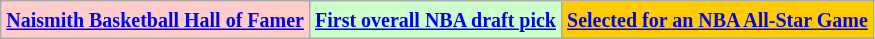<table class="wikitable">
<tr>
<td bgcolor="#FFCCCC"><small><strong><a href='#'>Naismith Basketball Hall of Famer</a></strong></small></td>
<td bgcolor="#CCFFCC"><small><strong><a href='#'>First overall NBA draft pick</a></strong></small></td>
<td bgcolor="FFCC00"><small><strong><a href='#'>Selected for an NBA All-Star Game</a></strong></small></td>
</tr>
</table>
